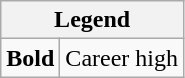<table class="wikitable mw-collapsible mw-collapsed">
<tr>
<th colspan="2">Legend</th>
</tr>
<tr>
<td><strong>Bold</strong></td>
<td>Career high</td>
</tr>
</table>
